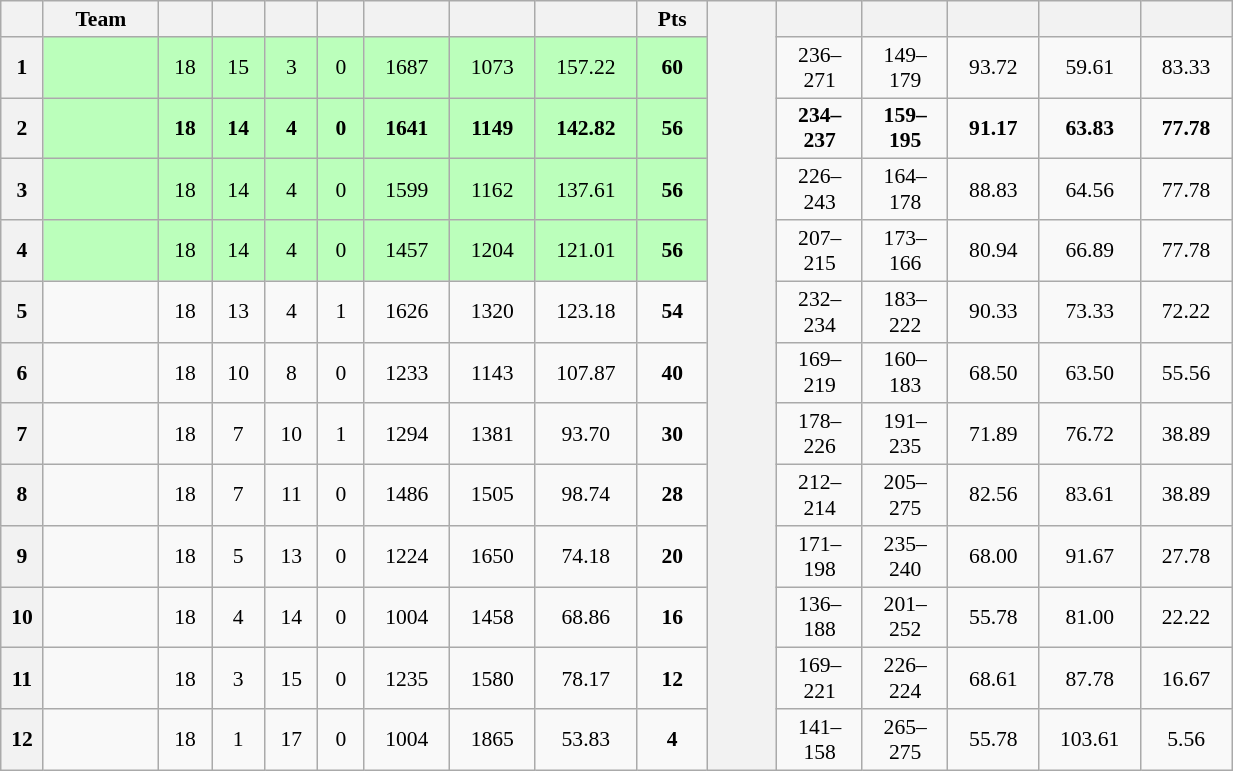<table class="wikitable" width="65%" style="text-align:center; font-size:90%">
<tr>
<th style="width:1%;"></th>
<th style="width:5%;">Team</th>
<th style="width:2%;"></th>
<th style="width:2%;"></th>
<th style="width:2%;"></th>
<th style="width:2%;"></th>
<th style="width:3%;"></th>
<th style="width:3%;"></th>
<th style="width:3%;"></th>
<th style="width:3%;">Pts</th>
<th style="width:3%;"  rowspan=13></th>
<th style="width:3%;"></th>
<th style="width:3%;"></th>
<th style="width:3%;"></th>
<th style="width:3%;"></th>
<th style="width:3%;"></th>
</tr>
<tr>
<th scope="row" style="text-align:center;">1</th>
<td bgcolor="#bbffbb" align="left"> </td>
<td bgcolor="#bbffbb">18</td>
<td bgcolor="#bbffbb">15</td>
<td bgcolor="#bbffbb">3</td>
<td bgcolor="#bbffbb">0</td>
<td bgcolor="#bbffbb">1687</td>
<td bgcolor="#bbffbb">1073</td>
<td bgcolor="#bbffbb">157.22</td>
<td bgcolor="#bbffbb"><strong>60</strong></td>
<td>236–271</td>
<td>149–179</td>
<td>93.72</td>
<td>59.61</td>
<td>83.33</td>
</tr>
<tr>
<th scope="row" style="text-align:center;">2</th>
<td bgcolor="#bbffbb" align="left"><strong> </strong></td>
<td bgcolor="#bbffbb"><strong>18</strong></td>
<td bgcolor="#bbffbb"><strong>14</strong></td>
<td bgcolor="#bbffbb"><strong>4</strong></td>
<td bgcolor="#bbffbb"><strong>0</strong></td>
<td bgcolor="#bbffbb"><strong>1641</strong></td>
<td bgcolor="#bbffbb"><strong>1149</strong></td>
<td bgcolor="#bbffbb"><strong>142.82</strong></td>
<td bgcolor="#bbffbb"><strong>56</strong></td>
<td><strong>234–237</strong></td>
<td><strong>159–195</strong></td>
<td><strong>91.17</strong></td>
<td><strong>63.83</strong></td>
<td><strong>77.78</strong></td>
</tr>
<tr>
<th scope="row" style="text-align:center;">3</th>
<td align="left" bgcolor="#bbffbb"> </td>
<td bgcolor="#bbffbb">18</td>
<td bgcolor="#bbffbb">14</td>
<td bgcolor="#bbffbb">4</td>
<td bgcolor="#bbffbb">0</td>
<td bgcolor="#bbffbb">1599</td>
<td bgcolor="#bbffbb">1162</td>
<td bgcolor="#bbffbb">137.61</td>
<td bgcolor="#bbffbb"><strong>56</strong></td>
<td>226–243</td>
<td>164–178</td>
<td>88.83</td>
<td>64.56</td>
<td>77.78</td>
</tr>
<tr>
<th scope="row" style="text-align:center;">4</th>
<td align="left" bgcolor="#bbffbb"> </td>
<td bgcolor="#bbffbb">18</td>
<td bgcolor="#bbffbb">14</td>
<td bgcolor="#bbffbb">4</td>
<td bgcolor="#bbffbb">0</td>
<td bgcolor="#bbffbb">1457</td>
<td bgcolor="#bbffbb">1204</td>
<td bgcolor="#bbffbb">121.01</td>
<td bgcolor="#bbffbb"><strong>56</strong></td>
<td>207–215</td>
<td>173–166</td>
<td>80.94</td>
<td>66.89</td>
<td>77.78</td>
</tr>
<tr>
<th scope="row" style="text-align:center;">5</th>
<td align="left"> </td>
<td>18</td>
<td>13</td>
<td>4</td>
<td>1</td>
<td>1626</td>
<td>1320</td>
<td>123.18</td>
<td><strong>54</strong></td>
<td>232–234</td>
<td>183–222</td>
<td>90.33</td>
<td>73.33</td>
<td>72.22</td>
</tr>
<tr>
<th scope="row" style="text-align:center;">6</th>
<td align="left"> </td>
<td>18</td>
<td>10</td>
<td>8</td>
<td>0</td>
<td>1233</td>
<td>1143</td>
<td>107.87</td>
<td><strong>40</strong></td>
<td>169–219</td>
<td>160–183</td>
<td>68.50</td>
<td>63.50</td>
<td>55.56</td>
</tr>
<tr>
<th scope="row" style="text-align:center;">7</th>
<td align="left"> </td>
<td>18</td>
<td>7</td>
<td>10</td>
<td>1</td>
<td>1294</td>
<td>1381</td>
<td>93.70</td>
<td><strong>30</strong></td>
<td>178–226</td>
<td>191–235</td>
<td>71.89</td>
<td>76.72</td>
<td>38.89</td>
</tr>
<tr>
<th scope="row" style="text-align:center;">8</th>
<td align="left"> </td>
<td>18</td>
<td>7</td>
<td>11</td>
<td>0</td>
<td>1486</td>
<td>1505</td>
<td>98.74</td>
<td><strong>28</strong></td>
<td>212–214</td>
<td>205–275</td>
<td>82.56</td>
<td>83.61</td>
<td>38.89</td>
</tr>
<tr>
<th scope="row" style="text-align:center;">9</th>
<td align="left"> </td>
<td>18</td>
<td>5</td>
<td>13</td>
<td>0</td>
<td>1224</td>
<td>1650</td>
<td>74.18</td>
<td><strong>20</strong></td>
<td>171–198</td>
<td>235–240</td>
<td>68.00</td>
<td>91.67</td>
<td>27.78</td>
</tr>
<tr>
<th scope="row" style="text-align:center;">10</th>
<td align="left"> </td>
<td>18</td>
<td>4</td>
<td>14</td>
<td>0</td>
<td>1004</td>
<td>1458</td>
<td>68.86</td>
<td><strong>16</strong></td>
<td>136–188</td>
<td>201–252</td>
<td>55.78</td>
<td>81.00</td>
<td>22.22</td>
</tr>
<tr>
<th scope="row" style="text-align:center;">11</th>
<td align="left"> </td>
<td>18</td>
<td>3</td>
<td>15</td>
<td>0</td>
<td>1235</td>
<td>1580</td>
<td>78.17</td>
<td><strong>12</strong></td>
<td>169–221</td>
<td>226–224</td>
<td>68.61</td>
<td>87.78</td>
<td>16.67</td>
</tr>
<tr>
<th scope="row" style="text-align:center;">12</th>
<td align="left"> </td>
<td>18</td>
<td>1</td>
<td>17</td>
<td>0</td>
<td>1004</td>
<td>1865</td>
<td>53.83</td>
<td><strong>4</strong></td>
<td>141–158</td>
<td>265–275</td>
<td>55.78</td>
<td>103.61</td>
<td>5.56</td>
</tr>
</table>
